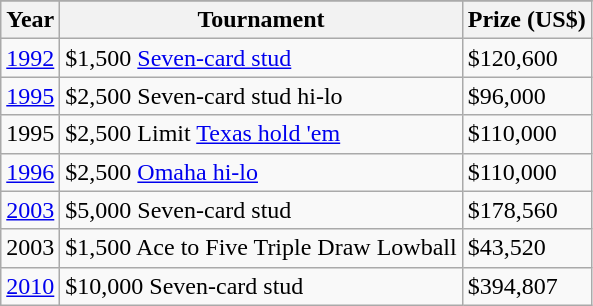<table class="wikitable">
<tr>
</tr>
<tr>
<th>Year</th>
<th>Tournament</th>
<th>Prize (US$)</th>
</tr>
<tr>
<td><a href='#'>1992</a></td>
<td>$1,500 <a href='#'>Seven-card stud</a></td>
<td>$120,600</td>
</tr>
<tr>
<td><a href='#'>1995</a></td>
<td>$2,500 Seven-card stud hi-lo</td>
<td>$96,000</td>
</tr>
<tr>
<td>1995</td>
<td>$2,500 Limit <a href='#'>Texas hold 'em</a></td>
<td>$110,000</td>
</tr>
<tr>
<td><a href='#'>1996</a></td>
<td>$2,500 <a href='#'>Omaha hi-lo</a></td>
<td>$110,000</td>
</tr>
<tr>
<td><a href='#'>2003</a></td>
<td>$5,000 Seven-card stud</td>
<td>$178,560</td>
</tr>
<tr>
<td>2003</td>
<td>$1,500 Ace to Five Triple Draw Lowball</td>
<td>$43,520</td>
</tr>
<tr>
<td><a href='#'>2010</a></td>
<td>$10,000 Seven-card stud</td>
<td>$394,807</td>
</tr>
</table>
